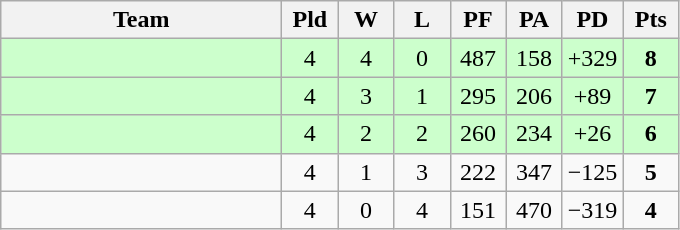<table class=wikitable style="text-align:center">
<tr>
<th width=180>Team</th>
<th width=30>Pld</th>
<th width=30>W</th>
<th width=30>L</th>
<th width=30>PF</th>
<th width=30>PA</th>
<th width=30>PD</th>
<th width=30>Pts</th>
</tr>
<tr bgcolor="#ccffcc">
<td align="left"></td>
<td>4</td>
<td>4</td>
<td>0</td>
<td>487</td>
<td>158</td>
<td>+329</td>
<td><strong>8</strong></td>
</tr>
<tr bgcolor="#ccffcc">
<td align="left"></td>
<td>4</td>
<td>3</td>
<td>1</td>
<td>295</td>
<td>206</td>
<td>+89</td>
<td><strong>7</strong></td>
</tr>
<tr bgcolor="#ccffcc">
<td align="left"></td>
<td>4</td>
<td>2</td>
<td>2</td>
<td>260</td>
<td>234</td>
<td>+26</td>
<td><strong>6</strong></td>
</tr>
<tr>
<td align="left"></td>
<td>4</td>
<td>1</td>
<td>3</td>
<td>222</td>
<td>347</td>
<td>−125</td>
<td><strong>5</strong></td>
</tr>
<tr>
<td align="left"></td>
<td>4</td>
<td>0</td>
<td>4</td>
<td>151</td>
<td>470</td>
<td>−319</td>
<td><strong>4</strong></td>
</tr>
</table>
